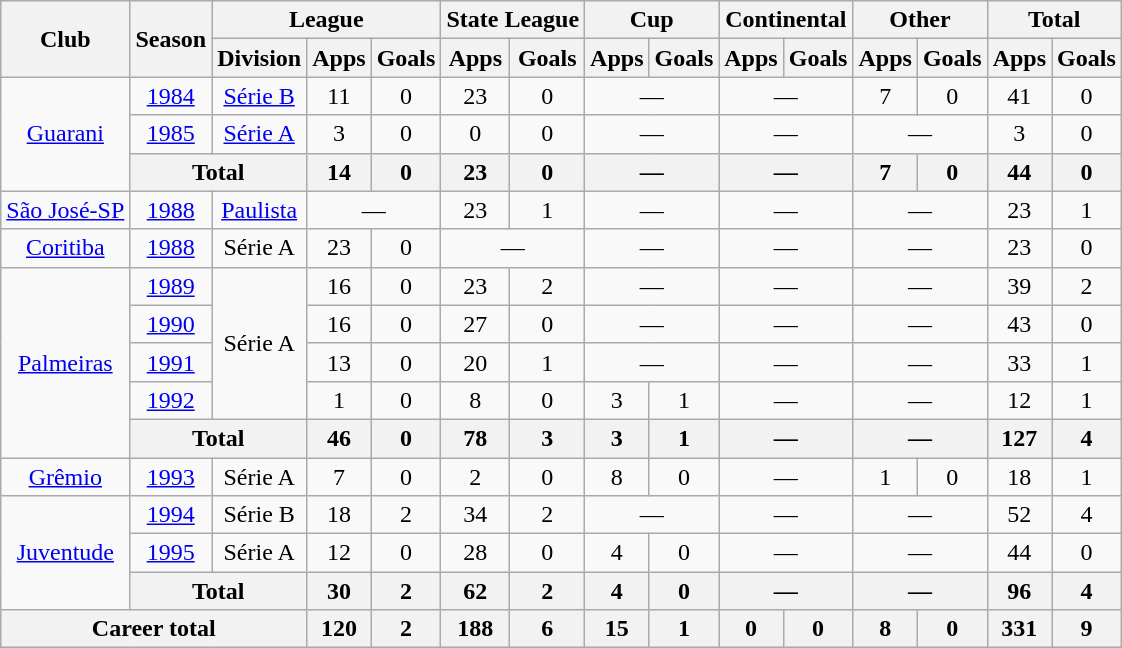<table class="wikitable" style="text-align:center">
<tr>
<th rowspan="2">Club</th>
<th rowspan="2">Season</th>
<th colspan="3">League</th>
<th colspan="2">State League</th>
<th colspan="2">Cup</th>
<th colspan="2">Continental</th>
<th colspan="2">Other</th>
<th colspan="2">Total</th>
</tr>
<tr>
<th>Division</th>
<th>Apps</th>
<th>Goals</th>
<th>Apps</th>
<th>Goals</th>
<th>Apps</th>
<th>Goals</th>
<th>Apps</th>
<th>Goals</th>
<th>Apps</th>
<th>Goals</th>
<th>Apps</th>
<th>Goals</th>
</tr>
<tr>
<td rowspan="3"><a href='#'>Guarani</a></td>
<td><a href='#'>1984</a></td>
<td><a href='#'>Série B</a></td>
<td>11</td>
<td>0</td>
<td>23</td>
<td>0</td>
<td colspan="2">—</td>
<td colspan="2">—</td>
<td>7</td>
<td>0</td>
<td>41</td>
<td>0</td>
</tr>
<tr>
<td><a href='#'>1985</a></td>
<td><a href='#'>Série A</a></td>
<td>3</td>
<td>0</td>
<td>0</td>
<td>0</td>
<td colspan="2">—</td>
<td colspan="2">—</td>
<td colspan="2">—</td>
<td>3</td>
<td>0</td>
</tr>
<tr>
<th colspan="2">Total</th>
<th>14</th>
<th>0</th>
<th>23</th>
<th>0</th>
<th colspan="2">—</th>
<th colspan="2">—</th>
<th>7</th>
<th>0</th>
<th>44</th>
<th>0</th>
</tr>
<tr>
<td><a href='#'>São José-SP</a></td>
<td><a href='#'>1988</a></td>
<td><a href='#'>Paulista</a></td>
<td colspan="2">—</td>
<td>23</td>
<td>1</td>
<td colspan="2">—</td>
<td colspan="2">—</td>
<td colspan="2">—</td>
<td>23</td>
<td>1</td>
</tr>
<tr>
<td><a href='#'>Coritiba</a></td>
<td><a href='#'>1988</a></td>
<td>Série A</td>
<td>23</td>
<td>0</td>
<td colspan="2">—</td>
<td colspan="2">—</td>
<td colspan="2">—</td>
<td colspan="2">—</td>
<td>23</td>
<td>0</td>
</tr>
<tr>
<td rowspan="5"><a href='#'>Palmeiras</a></td>
<td><a href='#'>1989</a></td>
<td rowspan="4">Série A</td>
<td>16</td>
<td>0</td>
<td>23</td>
<td>2</td>
<td colspan="2">—</td>
<td colspan="2">—</td>
<td colspan="2">—</td>
<td>39</td>
<td>2</td>
</tr>
<tr>
<td><a href='#'>1990</a></td>
<td>16</td>
<td>0</td>
<td>27</td>
<td>0</td>
<td colspan="2">—</td>
<td colspan="2">—</td>
<td colspan="2">—</td>
<td>43</td>
<td>0</td>
</tr>
<tr>
<td><a href='#'>1991</a></td>
<td>13</td>
<td>0</td>
<td>20</td>
<td>1</td>
<td colspan="2">—</td>
<td colspan="2">—</td>
<td colspan="2">—</td>
<td>33</td>
<td>1</td>
</tr>
<tr>
<td><a href='#'>1992</a></td>
<td>1</td>
<td>0</td>
<td>8</td>
<td>0</td>
<td>3</td>
<td>1</td>
<td colspan="2">—</td>
<td colspan="2">—</td>
<td>12</td>
<td>1</td>
</tr>
<tr>
<th colspan="2">Total</th>
<th>46</th>
<th>0</th>
<th>78</th>
<th>3</th>
<th>3</th>
<th>1</th>
<th colspan="2">—</th>
<th colspan="2">—</th>
<th>127</th>
<th>4</th>
</tr>
<tr>
<td><a href='#'>Grêmio</a></td>
<td><a href='#'>1993</a></td>
<td>Série A</td>
<td>7</td>
<td>0</td>
<td>2</td>
<td>0</td>
<td>8</td>
<td>0</td>
<td colspan="2">—</td>
<td>1</td>
<td>0</td>
<td>18</td>
<td>1</td>
</tr>
<tr>
<td rowspan="3"><a href='#'>Juventude</a></td>
<td><a href='#'>1994</a></td>
<td>Série B</td>
<td>18</td>
<td>2</td>
<td>34</td>
<td>2</td>
<td colspan="2">—</td>
<td colspan="2">—</td>
<td colspan="2">—</td>
<td>52</td>
<td>4</td>
</tr>
<tr>
<td><a href='#'>1995</a></td>
<td>Série A</td>
<td>12</td>
<td>0</td>
<td>28</td>
<td>0</td>
<td>4</td>
<td>0</td>
<td colspan="2">—</td>
<td colspan="2">—</td>
<td>44</td>
<td>0</td>
</tr>
<tr>
<th colspan="2">Total</th>
<th>30</th>
<th>2</th>
<th>62</th>
<th>2</th>
<th>4</th>
<th>0</th>
<th colspan="2">—</th>
<th colspan="2">—</th>
<th>96</th>
<th>4</th>
</tr>
<tr>
<th colspan="3">Career total</th>
<th>120</th>
<th>2</th>
<th>188</th>
<th>6</th>
<th>15</th>
<th>1</th>
<th>0</th>
<th>0</th>
<th>8</th>
<th>0</th>
<th>331</th>
<th>9</th>
</tr>
</table>
